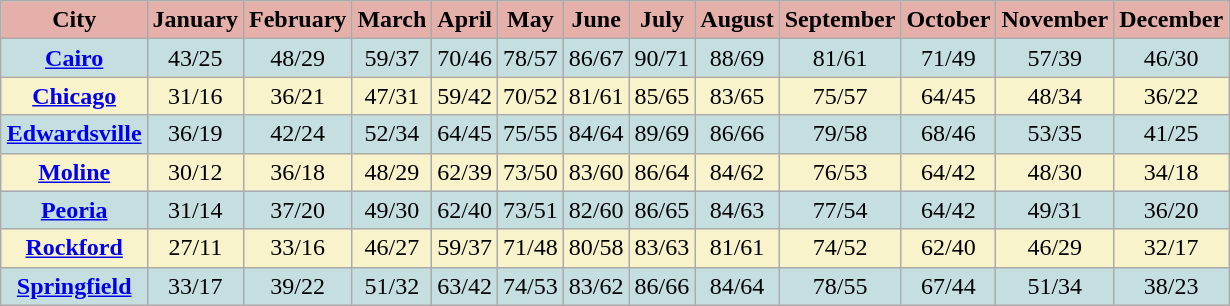<table class="wikitable" style="text-align: center; margin: 1em auto;">
<tr>
<th style="background:#e5afaa; color:#000; height:17px;">City</th>
<th style="background:#e5afaa; color:#000;">January</th>
<th style="background:#e5afaa; color:#000;">February</th>
<th style="background:#e5afaa; color:#000;">March</th>
<th style="background:#e5afaa; color:#000;">April</th>
<th style="background:#e5afaa; color:#000;">May</th>
<th style="background:#e5afaa; color:#000;">June</th>
<th style="background:#e5afaa; color:#000;">July</th>
<th style="background:#e5afaa; color:#000;">August</th>
<th style="background:#e5afaa; color:#000;">September</th>
<th style="background:#e5afaa; color:#000;">October</th>
<th style="background:#e5afaa; color:#000;">November</th>
<th style="background:#e5afaa; color:#000;">December</th>
</tr>
<tr>
<th style="background:#c5dfe1; color:#000; height:16px;"><a href='#'>Cairo</a></th>
<td style="background:#c5dfe1; color:#000;">43/25</td>
<td style="background:#c5dfe1; color:#000;">48/29</td>
<td style="background:#c5dfe1; color:#000;">59/37</td>
<td style="background:#c5dfe1; color:#000;">70/46</td>
<td style="background:#c5dfe1; color:#000;">78/57</td>
<td style="background:#c5dfe1; color:#000;">86/67</td>
<td style="background:#c5dfe1; color:#000;">90/71</td>
<td style="background:#c5dfe1; color:#000;">88/69</td>
<td style="background:#c5dfe1; color:#000;">81/61</td>
<td style="background:#c5dfe1; color:#000;">71/49</td>
<td style="background:#c5dfe1; color:#000;">57/39</td>
<td style="background:#c5dfe1; color:#000;">46/30</td>
</tr>
<tr>
<th style="background:#f8f3ca; color:#000; height:16px;"><a href='#'>Chicago</a></th>
<td style="background:#f8f3ca; color:#000;">31/16</td>
<td style="background:#f8f3ca; color:#000;">36/21</td>
<td style="background:#f8f3ca; color:#000;">47/31</td>
<td style="background:#f8f3ca; color:#000;">59/42</td>
<td style="background:#f8f3ca; color:#000;">70/52</td>
<td style="background:#f8f3ca; color:#000;">81/61</td>
<td style="background:#f8f3ca; color:#000;">85/65</td>
<td style="background:#f8f3ca; color:#000;">83/65</td>
<td style="background:#f8f3ca; color:#000;">75/57</td>
<td style="background:#f8f3ca; color:#000;">64/45</td>
<td style="background:#f8f3ca; color:#000;">48/34</td>
<td style="background:#f8f3ca; color:#000;">36/22</td>
</tr>
<tr>
<th style="background:#c5dfe1; color:#000; height:16px;"><a href='#'>Edwardsville</a></th>
<td style="background:#c5dfe1; color:#000;">36/19</td>
<td style="background:#c5dfe1; color:#000;">42/24</td>
<td style="background:#c5dfe1; color:#000;">52/34</td>
<td style="background:#c5dfe1; color:#000;">64/45</td>
<td style="background:#c5dfe1; color:#000;">75/55</td>
<td style="background:#c5dfe1; color:#000;">84/64</td>
<td style="background:#c5dfe1; color:#000;">89/69</td>
<td style="background:#c5dfe1; color:#000;">86/66</td>
<td style="background:#c5dfe1; color:#000;">79/58</td>
<td style="background:#c5dfe1; color:#000;">68/46</td>
<td style="background:#c5dfe1; color:#000;">53/35</td>
<td style="background:#c5dfe1; color:#000;">41/25</td>
</tr>
<tr>
<th style="background:#f8f3ca; color:#000; height:16px;"><a href='#'>Moline</a></th>
<td style="background:#f8f3ca; color:#000;">30/12</td>
<td style="background:#f8f3ca; color:#000;">36/18</td>
<td style="background:#f8f3ca; color:#000;">48/29</td>
<td style="background:#f8f3ca; color:#000;">62/39</td>
<td style="background:#f8f3ca; color:#000;">73/50</td>
<td style="background:#f8f3ca; color:#000;">83/60</td>
<td style="background:#f8f3ca; color:#000;">86/64</td>
<td style="background:#f8f3ca; color:#000;">84/62</td>
<td style="background:#f8f3ca; color:#000;">76/53</td>
<td style="background:#f8f3ca; color:#000;">64/42</td>
<td style="background:#f8f3ca; color:#000;">48/30</td>
<td style="background:#f8f3ca; color:#000;">34/18</td>
</tr>
<tr>
<th style="background:#c5dfe1; color:#000; height:16px;"><a href='#'>Peoria</a></th>
<td style="background:#c5dfe1; color:#000;">31/14</td>
<td style="background:#c5dfe1; color:#000;">37/20</td>
<td style="background:#c5dfe1; color:#000;">49/30</td>
<td style="background:#c5dfe1; color:#000;">62/40</td>
<td style="background:#c5dfe1; color:#000;">73/51</td>
<td style="background:#c5dfe1; color:#000;">82/60</td>
<td style="background:#c5dfe1; color:#000;">86/65</td>
<td style="background:#c5dfe1; color:#000;">84/63</td>
<td style="background:#c5dfe1; color:#000;">77/54</td>
<td style="background:#c5dfe1; color:#000;">64/42</td>
<td style="background:#c5dfe1; color:#000;">49/31</td>
<td style="background:#c5dfe1; color:#000;">36/20</td>
</tr>
<tr>
<th style="background:#f8f3ca; color:#000; height:16px;"><a href='#'>Rockford</a></th>
<td style="background:#f8f3ca; color:#000;">27/11</td>
<td style="background:#f8f3ca; color:#000;">33/16</td>
<td style="background:#f8f3ca; color:#000;">46/27</td>
<td style="background:#f8f3ca; color:#000;">59/37</td>
<td style="background:#f8f3ca; color:#000;">71/48</td>
<td style="background:#f8f3ca; color:#000;">80/58</td>
<td style="background:#f8f3ca; color:#000;">83/63</td>
<td style="background:#f8f3ca; color:#000;">81/61</td>
<td style="background:#f8f3ca; color:#000;">74/52</td>
<td style="background:#f8f3ca; color:#000;">62/40</td>
<td style="background:#f8f3ca; color:#000;">46/29</td>
<td style="background:#f8f3ca; color:#000;">32/17</td>
</tr>
<tr>
<th style="background:#c5dfe1; color:#000; height:16px;"><a href='#'>Springfield</a></th>
<td style="background:#c5dfe1; color:#000;">33/17</td>
<td style="background:#c5dfe1; color:#000;">39/22</td>
<td style="background:#c5dfe1; color:#000;">51/32</td>
<td style="background:#c5dfe1; color:#000;">63/42</td>
<td style="background:#c5dfe1; color:#000;">74/53</td>
<td style="background:#c5dfe1; color:#000;">83/62</td>
<td style="background:#c5dfe1; color:#000;">86/66</td>
<td style="background:#c5dfe1; color:#000;">84/64</td>
<td style="background:#c5dfe1; color:#000;">78/55</td>
<td style="background:#c5dfe1; color:#000;">67/44</td>
<td style="background:#c5dfe1; color:#000;">51/34</td>
<td style="background:#c5dfe1; color:#000;">38/23</td>
</tr>
</table>
